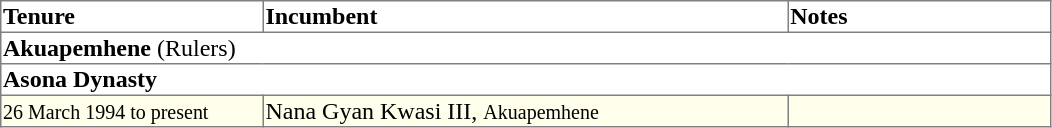<table border=1 style="border-collapse: collapse">
<tr align=left>
<th width="20%">Tenure</th>
<th width="40%">Incumbent</th>
<th width="20%">Notes</th>
</tr>
<tr valign=top>
<td colspan="3"><strong>Akuapemhene</strong> (Rulers)</td>
</tr>
<tr valign=top>
<td colspan="3"><strong>Asona Dynasty</strong></td>
</tr>
<tr valign=top bgcolor="#ffffec">
<td><small>26 March 1994 to present</small></td>
<td>Nana Gyan Kwasi III, <small>Akuapemhene</small></td>
<td></td>
</tr>
</table>
